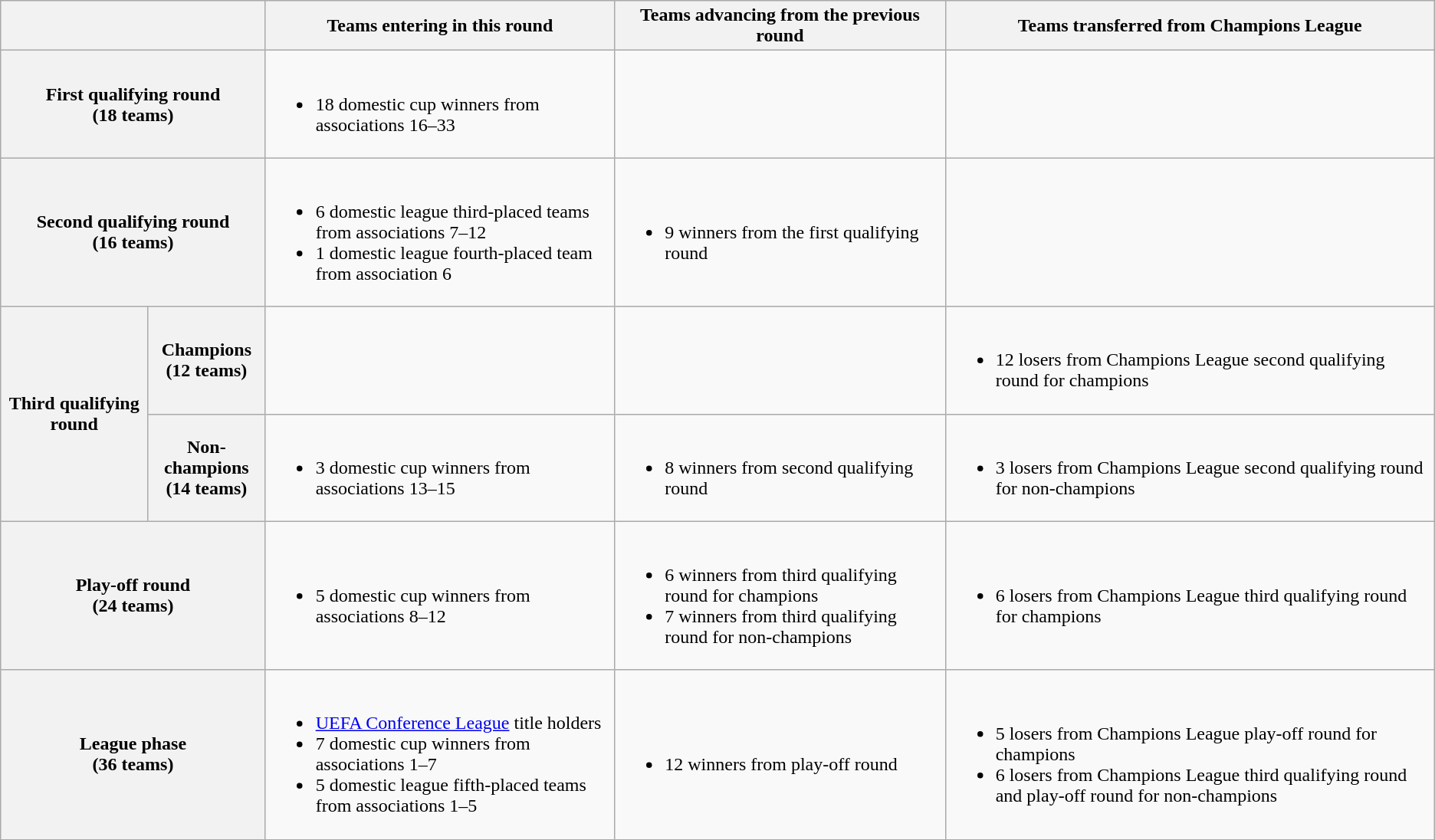<table class="wikitable">
<tr>
<th colspan=2></th>
<th>Teams entering in this round</th>
<th>Teams advancing from the previous round</th>
<th>Teams transferred from Champions League</th>
</tr>
<tr>
<th colspan=2>First qualifying round<br> (18 teams)</th>
<td><br><ul><li>18 domestic cup winners from associations 16–33</li></ul></td>
<td></td>
<td></td>
</tr>
<tr>
<th colspan=2>Second qualifying round<br> (16 teams)</th>
<td><br><ul><li>6 domestic league third-placed teams from associations 7–12</li><li>1 domestic league fourth-placed team from association 6</li></ul></td>
<td><br><ul><li>9 winners from the first qualifying round</li></ul></td>
<td></td>
</tr>
<tr>
<th rowspan=2>Third qualifying round<br></th>
<th>Champions<br> (12 teams)</th>
<td></td>
<td></td>
<td><br><ul><li>12 losers from Champions League second qualifying round for champions</li></ul></td>
</tr>
<tr>
<th>Non-champions<br> (14 teams)</th>
<td><br><ul><li>3 domestic cup winners from associations 13–15</li></ul></td>
<td><br><ul><li>8 winners from second qualifying round</li></ul></td>
<td><br><ul><li>3 losers from Champions League second qualifying round for non-champions</li></ul></td>
</tr>
<tr>
<th colspan=2>Play-off round<br>(24 teams)</th>
<td><br><ul><li>5 domestic cup winners from associations 8–12</li></ul></td>
<td><br><ul><li>6 winners from third qualifying round for champions</li><li>7 winners from third qualifying round for non-champions</li></ul></td>
<td><br><ul><li>6 losers from Champions League third qualifying round for champions</li></ul></td>
</tr>
<tr>
<th colspan=2>League phase<br> (36 teams)</th>
<td><br><ul><li><a href='#'>UEFA Conference League</a> title holders</li><li>7 domestic cup winners from associations 1–7</li><li>5 domestic league fifth-placed teams from associations 1–5</li></ul></td>
<td><br><ul><li>12 winners from play-off round</li></ul></td>
<td><br><ul><li>5 losers from Champions League play-off round for champions</li><li>6 losers from Champions League third qualifying round and play-off round for non-champions</li></ul></td>
</tr>
</table>
